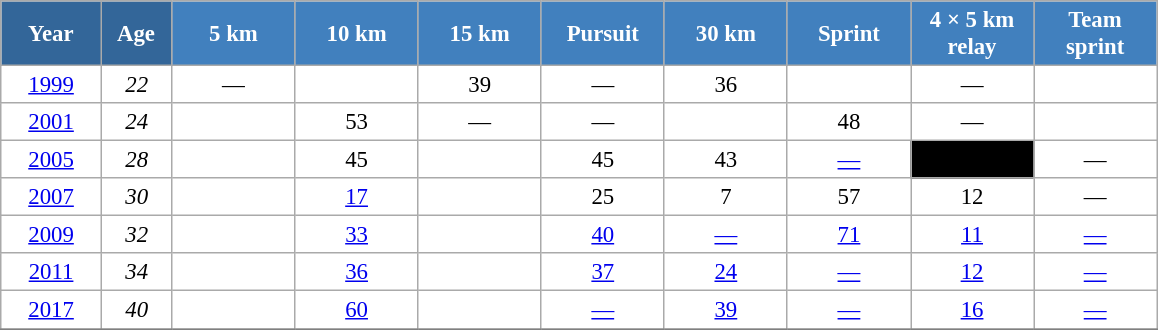<table class="wikitable" style="font-size:95%; text-align:center; border:grey solid 1px; border-collapse:collapse; background:#ffffff;">
<tr>
<th style="background-color:#369; color:white; width:60px;"> Year </th>
<th style="background-color:#369; color:white; width:40px;"> Age </th>
<th style="background-color:#4180be; color:white; width:75px;"> 5 km </th>
<th style="background-color:#4180be; color:white; width:75px;"> 10 km </th>
<th style="background-color:#4180be; color:white; width:75px;"> 15 km </th>
<th style="background-color:#4180be; color:white; width:75px;"> Pursuit </th>
<th style="background-color:#4180be; color:white; width:75px;"> 30 km </th>
<th style="background-color:#4180be; color:white; width:75px;"> Sprint </th>
<th style="background-color:#4180be; color:white; width:75px;"> 4 × 5 km <br> relay </th>
<th style="background-color:#4180be; color:white; width:75px;"> Team <br> sprint </th>
</tr>
<tr>
<td><a href='#'>1999</a></td>
<td><em>22</em></td>
<td>—</td>
<td></td>
<td>39</td>
<td>—</td>
<td>36</td>
<td></td>
<td>—</td>
<td></td>
</tr>
<tr>
<td><a href='#'>2001</a></td>
<td><em>24</em></td>
<td></td>
<td>53</td>
<td>—</td>
<td>—</td>
<td></td>
<td>48</td>
<td>—</td>
<td></td>
</tr>
<tr>
<td><a href='#'>2005</a></td>
<td><em>28</em></td>
<td></td>
<td>45</td>
<td></td>
<td>45</td>
<td>43</td>
<td><a href='#'>—</a></td>
<td style="background:#000000; color:white;"></td>
<td>—</td>
</tr>
<tr>
<td><a href='#'>2007</a></td>
<td><em>30</em></td>
<td></td>
<td><a href='#'>17</a></td>
<td></td>
<td>25</td>
<td>7</td>
<td>57</td>
<td>12</td>
<td>—</td>
</tr>
<tr>
<td><a href='#'>2009</a></td>
<td><em>32</em></td>
<td></td>
<td><a href='#'>33</a></td>
<td></td>
<td><a href='#'>40</a></td>
<td><a href='#'>—</a></td>
<td><a href='#'>71</a></td>
<td><a href='#'>11</a></td>
<td><a href='#'>—</a></td>
</tr>
<tr>
<td><a href='#'>2011</a></td>
<td><em>34</em></td>
<td></td>
<td><a href='#'>36</a></td>
<td></td>
<td><a href='#'>37</a></td>
<td><a href='#'>24</a></td>
<td><a href='#'>—</a></td>
<td><a href='#'>12</a></td>
<td><a href='#'>—</a></td>
</tr>
<tr>
<td><a href='#'>2017</a></td>
<td><em>40</em></td>
<td></td>
<td><a href='#'>60</a></td>
<td></td>
<td><a href='#'>—</a></td>
<td><a href='#'>39</a></td>
<td><a href='#'>—</a></td>
<td><a href='#'>16</a></td>
<td><a href='#'>—</a></td>
</tr>
<tr>
</tr>
</table>
